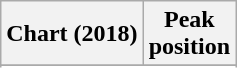<table class="wikitable plainrowheaders sortable" border="1">
<tr>
<th scope="col">Chart (2018)</th>
<th scope="col">Peak<br>position</th>
</tr>
<tr>
</tr>
<tr>
</tr>
<tr>
</tr>
<tr>
</tr>
<tr>
</tr>
</table>
